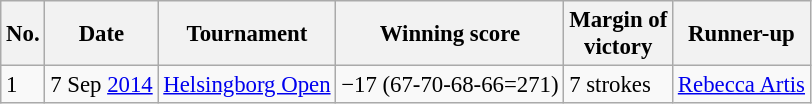<table class="wikitable" style="font-size:95%;">
<tr>
<th>No.</th>
<th>Date</th>
<th>Tournament</th>
<th>Winning score</th>
<th>Margin of<br>victory</th>
<th>Runner-up</th>
</tr>
<tr>
<td>1</td>
<td>7 Sep <a href='#'>2014</a></td>
<td><a href='#'>Helsingborg Open</a></td>
<td>−17 (67-70-68-66=271)</td>
<td>7 strokes</td>
<td> <a href='#'>Rebecca Artis</a></td>
</tr>
</table>
